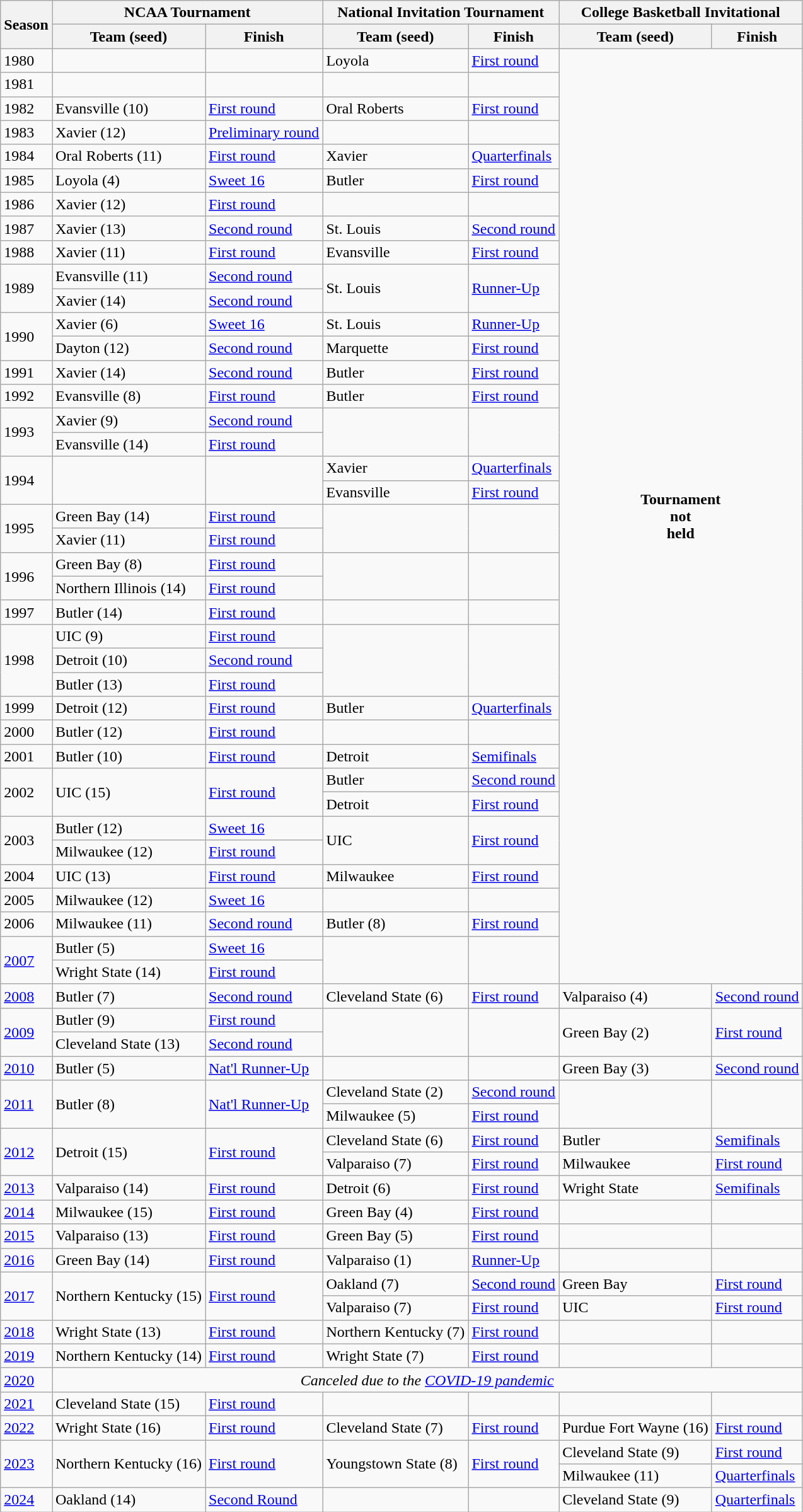<table class="wikitable">
<tr>
<th rowspan="2">Season</th>
<th colspan="2">NCAA Tournament</th>
<th colspan="2">National Invitation Tournament</th>
<th colspan="2">College Basketball Invitational</th>
</tr>
<tr>
<th>Team (seed)</th>
<th>Finish</th>
<th>Team (seed)</th>
<th>Finish</th>
<th>Team (seed)</th>
<th>Finish</th>
</tr>
<tr>
<td>1980</td>
<td></td>
<td></td>
<td>Loyola</td>
<td><a href='#'>First round</a></td>
<td colspan="2" rowspan="39" align="center"><strong>Tournament<br>not<br>held</strong></td>
</tr>
<tr>
<td>1981</td>
<td></td>
<td></td>
<td></td>
<td></td>
</tr>
<tr>
<td>1982</td>
<td>Evansville (10)</td>
<td><a href='#'>First round</a></td>
<td>Oral Roberts</td>
<td><a href='#'>First round</a></td>
</tr>
<tr>
<td>1983</td>
<td>Xavier (12)</td>
<td><a href='#'>Preliminary round</a></td>
<td></td>
<td></td>
</tr>
<tr>
<td>1984</td>
<td>Oral Roberts (11)</td>
<td><a href='#'>First round</a></td>
<td>Xavier</td>
<td><a href='#'>Quarterfinals</a></td>
</tr>
<tr>
<td>1985</td>
<td>Loyola (4)</td>
<td><a href='#'>Sweet 16</a></td>
<td>Butler</td>
<td><a href='#'>First round</a></td>
</tr>
<tr>
<td>1986</td>
<td>Xavier (12)</td>
<td><a href='#'>First round</a></td>
<td></td>
<td></td>
</tr>
<tr>
<td>1987</td>
<td>Xavier (13)</td>
<td><a href='#'>Second round</a></td>
<td>St. Louis</td>
<td><a href='#'>Second round</a></td>
</tr>
<tr>
<td>1988</td>
<td>Xavier (11)</td>
<td><a href='#'>First round</a></td>
<td>Evansville</td>
<td><a href='#'>First round</a></td>
</tr>
<tr>
<td rowspan="2">1989</td>
<td>Evansville (11)</td>
<td><a href='#'>Second round</a></td>
<td rowspan="2">St. Louis</td>
<td rowspan="2"><a href='#'>Runner-Up</a></td>
</tr>
<tr>
<td>Xavier (14)</td>
<td><a href='#'>Second round</a></td>
</tr>
<tr>
<td rowspan="2">1990</td>
<td>Xavier (6)</td>
<td><a href='#'>Sweet 16</a></td>
<td>St. Louis</td>
<td><a href='#'>Runner-Up</a></td>
</tr>
<tr>
<td>Dayton (12)</td>
<td><a href='#'>Second round</a></td>
<td>Marquette</td>
<td><a href='#'>First round</a></td>
</tr>
<tr>
<td>1991</td>
<td>Xavier (14)</td>
<td><a href='#'>Second round</a></td>
<td>Butler</td>
<td><a href='#'>First round</a></td>
</tr>
<tr>
<td>1992</td>
<td>Evansville (8)</td>
<td><a href='#'>First round</a></td>
<td>Butler</td>
<td><a href='#'>First round</a></td>
</tr>
<tr>
<td rowspan="2">1993</td>
<td>Xavier (9)</td>
<td><a href='#'>Second round</a></td>
<td rowspan="2"></td>
<td rowspan="2"></td>
</tr>
<tr>
<td>Evansville (14)</td>
<td><a href='#'>First round</a></td>
</tr>
<tr>
<td rowspan="2">1994</td>
<td rowspan="2"></td>
<td rowspan="2"></td>
<td>Xavier</td>
<td><a href='#'>Quarterfinals</a></td>
</tr>
<tr>
<td>Evansville</td>
<td><a href='#'>First round</a></td>
</tr>
<tr>
<td rowspan="2">1995</td>
<td>Green Bay (14)</td>
<td><a href='#'>First round</a></td>
<td rowspan="2"></td>
<td rowspan="2"></td>
</tr>
<tr>
<td>Xavier (11)</td>
<td><a href='#'>First round</a></td>
</tr>
<tr>
<td rowspan="2">1996</td>
<td>Green Bay (8)</td>
<td><a href='#'>First round</a></td>
<td rowspan="2"></td>
<td rowspan="2"></td>
</tr>
<tr>
<td>Northern Illinois (14)</td>
<td><a href='#'>First round</a></td>
</tr>
<tr>
<td>1997</td>
<td>Butler (14)</td>
<td><a href='#'>First round</a></td>
<td></td>
<td></td>
</tr>
<tr>
<td rowspan="3">1998</td>
<td>UIC (9)</td>
<td><a href='#'>First round</a></td>
<td rowspan="3"></td>
<td rowspan="3"></td>
</tr>
<tr>
<td>Detroit (10)</td>
<td><a href='#'>Second round</a></td>
</tr>
<tr>
<td>Butler (13)</td>
<td><a href='#'>First round</a></td>
</tr>
<tr>
<td>1999</td>
<td>Detroit (12)</td>
<td><a href='#'>First round</a></td>
<td>Butler</td>
<td><a href='#'>Quarterfinals</a></td>
</tr>
<tr>
<td>2000</td>
<td>Butler (12)</td>
<td><a href='#'>First round</a></td>
<td></td>
<td></td>
</tr>
<tr>
<td>2001</td>
<td>Butler (10)</td>
<td><a href='#'>First round</a></td>
<td>Detroit</td>
<td><a href='#'>Semifinals</a></td>
</tr>
<tr>
<td rowspan="2">2002</td>
<td rowspan="2">UIC (15)</td>
<td rowspan="2"><a href='#'>First round</a></td>
<td>Butler</td>
<td><a href='#'>Second round</a></td>
</tr>
<tr>
<td>Detroit</td>
<td><a href='#'>First round</a></td>
</tr>
<tr>
<td rowspan="2">2003</td>
<td>Butler (12)</td>
<td><a href='#'>Sweet 16</a></td>
<td rowspan="2">UIC</td>
<td rowspan="2"><a href='#'>First round</a></td>
</tr>
<tr>
<td>Milwaukee (12)</td>
<td><a href='#'>First round</a></td>
</tr>
<tr>
<td>2004</td>
<td>UIC (13)</td>
<td><a href='#'>First round</a></td>
<td>Milwaukee</td>
<td><a href='#'>First round</a></td>
</tr>
<tr>
<td>2005</td>
<td>Milwaukee (12)</td>
<td><a href='#'>Sweet 16</a></td>
<td></td>
<td></td>
</tr>
<tr>
<td>2006</td>
<td>Milwaukee (11)</td>
<td><a href='#'>Second round</a></td>
<td>Butler (8)</td>
<td><a href='#'>First round</a></td>
</tr>
<tr>
<td rowspan="2"><a href='#'>2007</a></td>
<td>Butler (5)</td>
<td><a href='#'>Sweet 16</a></td>
<td rowspan="2"></td>
<td rowspan="2"></td>
</tr>
<tr>
<td>Wright State (14)</td>
<td><a href='#'>First round</a></td>
</tr>
<tr>
<td><a href='#'>2008</a></td>
<td>Butler (7)</td>
<td><a href='#'>Second round</a></td>
<td>Cleveland State (6)</td>
<td><a href='#'>First round</a></td>
<td>Valparaiso (4)</td>
<td><a href='#'>Second round</a></td>
</tr>
<tr>
<td rowspan="2"><a href='#'>2009</a></td>
<td>Butler (9)</td>
<td><a href='#'>First round</a></td>
<td rowspan="2"></td>
<td rowspan="2"></td>
<td rowspan="2">Green Bay (2)</td>
<td rowspan="2"><a href='#'>First round</a></td>
</tr>
<tr>
<td>Cleveland State (13)</td>
<td><a href='#'>Second round</a></td>
</tr>
<tr>
<td><a href='#'>2010</a></td>
<td>Butler (5)</td>
<td><a href='#'>Nat'l Runner-Up</a></td>
<td></td>
<td></td>
<td>Green Bay (3)</td>
<td><a href='#'>Second round</a></td>
</tr>
<tr>
<td rowspan="2"><a href='#'>2011</a></td>
<td rowspan="2">Butler (8)</td>
<td rowspan="2"><a href='#'>Nat'l Runner-Up</a></td>
<td>Cleveland State (2)</td>
<td><a href='#'>Second round</a></td>
<td rowspan="2"></td>
<td rowspan="2"></td>
</tr>
<tr>
<td>Milwaukee (5)</td>
<td><a href='#'>First round</a></td>
</tr>
<tr>
<td rowspan="2"><a href='#'>2012</a></td>
<td rowspan="2">Detroit (15)</td>
<td rowspan="2"><a href='#'>First round</a></td>
<td>Cleveland State (6)</td>
<td><a href='#'>First round</a></td>
<td>Butler</td>
<td><a href='#'>Semifinals</a></td>
</tr>
<tr>
<td>Valparaiso (7)</td>
<td><a href='#'>First round</a></td>
<td>Milwaukee</td>
<td><a href='#'>First round</a></td>
</tr>
<tr>
<td><a href='#'>2013</a></td>
<td>Valparaiso (14)</td>
<td><a href='#'>First round</a></td>
<td>Detroit (6)</td>
<td><a href='#'>First round</a></td>
<td>Wright State</td>
<td><a href='#'>Semifinals</a></td>
</tr>
<tr>
<td><a href='#'>2014</a></td>
<td>Milwaukee (15)</td>
<td><a href='#'>First round</a></td>
<td>Green Bay (4)</td>
<td><a href='#'>First round</a></td>
<td></td>
<td></td>
</tr>
<tr>
<td><a href='#'>2015</a></td>
<td>Valparaiso (13)</td>
<td><a href='#'>First round</a></td>
<td>Green Bay (5)</td>
<td><a href='#'>First round</a></td>
<td></td>
<td></td>
</tr>
<tr>
<td><a href='#'>2016</a></td>
<td>Green Bay (14)</td>
<td><a href='#'>First round</a></td>
<td>Valparaiso (1)</td>
<td><a href='#'>Runner-Up</a></td>
<td></td>
<td></td>
</tr>
<tr>
<td rowspan="2"><a href='#'>2017</a></td>
<td rowspan="2">Northern Kentucky (15)</td>
<td rowspan="2"><a href='#'>First round</a></td>
<td>Oakland (7)</td>
<td><a href='#'>Second round</a></td>
<td>Green Bay</td>
<td><a href='#'>First round</a></td>
</tr>
<tr>
<td>Valparaiso (7)</td>
<td><a href='#'>First round</a></td>
<td>UIC</td>
<td><a href='#'>First round</a></td>
</tr>
<tr>
<td><a href='#'>2018</a></td>
<td>Wright State (13)</td>
<td><a href='#'>First round</a></td>
<td>Northern Kentucky (7)</td>
<td><a href='#'>First round</a></td>
<td></td>
<td></td>
</tr>
<tr>
<td><a href='#'>2019</a></td>
<td>Northern Kentucky (14)</td>
<td><a href='#'>First round</a></td>
<td>Wright State (7)</td>
<td><a href='#'>First round</a></td>
<td></td>
<td></td>
</tr>
<tr>
<td><a href='#'>2020</a></td>
<td colspan="6" align="center"><em>Canceled due to the <a href='#'>COVID-19 pandemic</a></em></td>
</tr>
<tr>
<td><a href='#'>2021</a></td>
<td>Cleveland State (15)</td>
<td><a href='#'>First round</a></td>
<td></td>
<td></td>
<td></td>
<td></td>
</tr>
<tr>
<td><a href='#'>2022</a></td>
<td>Wright State (16)</td>
<td><a href='#'>First round</a></td>
<td>Cleveland State (7)</td>
<td><a href='#'>First round</a></td>
<td>Purdue Fort Wayne (16)</td>
<td><a href='#'>First round</a></td>
</tr>
<tr>
<td rowspan="2"><a href='#'>2023</a></td>
<td rowspan="2">Northern Kentucky (16)</td>
<td rowspan="2"><a href='#'>First round</a></td>
<td rowspan="2">Youngstown State (8)</td>
<td rowspan="2"><a href='#'>First round</a></td>
<td>Cleveland State (9)</td>
<td><a href='#'>First round</a></td>
</tr>
<tr>
<td>Milwaukee (11)</td>
<td><a href='#'>Quarterfinals</a></td>
</tr>
<tr>
<td><a href='#'>2024</a></td>
<td>Oakland (14)</td>
<td><a href='#'>Second Round</a></td>
<td></td>
<td></td>
<td>Cleveland State (9)</td>
<td><a href='#'>Quarterfinals</a></td>
</tr>
</table>
